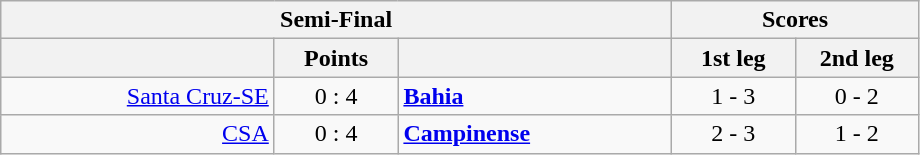<table class="wikitable" style="text-align:center;">
<tr>
<th colspan=3>Semi-Final</th>
<th colspan=3>Scores</th>
</tr>
<tr>
<th width="175"></th>
<th width="75">Points</th>
<th width="175"></th>
<th width="75">1st leg</th>
<th width="75">2nd leg</th>
</tr>
<tr>
<td align=right><a href='#'>Santa Cruz-SE</a></td>
<td>0 : 4</td>
<td align=left><strong><a href='#'>Bahia</a></strong></td>
<td>1 - 3</td>
<td>0 - 2</td>
</tr>
<tr>
<td align=right><a href='#'>CSA</a></td>
<td>0 : 4</td>
<td align=left><strong><a href='#'>Campinense</a></strong></td>
<td>2 - 3</td>
<td>1 - 2</td>
</tr>
</table>
